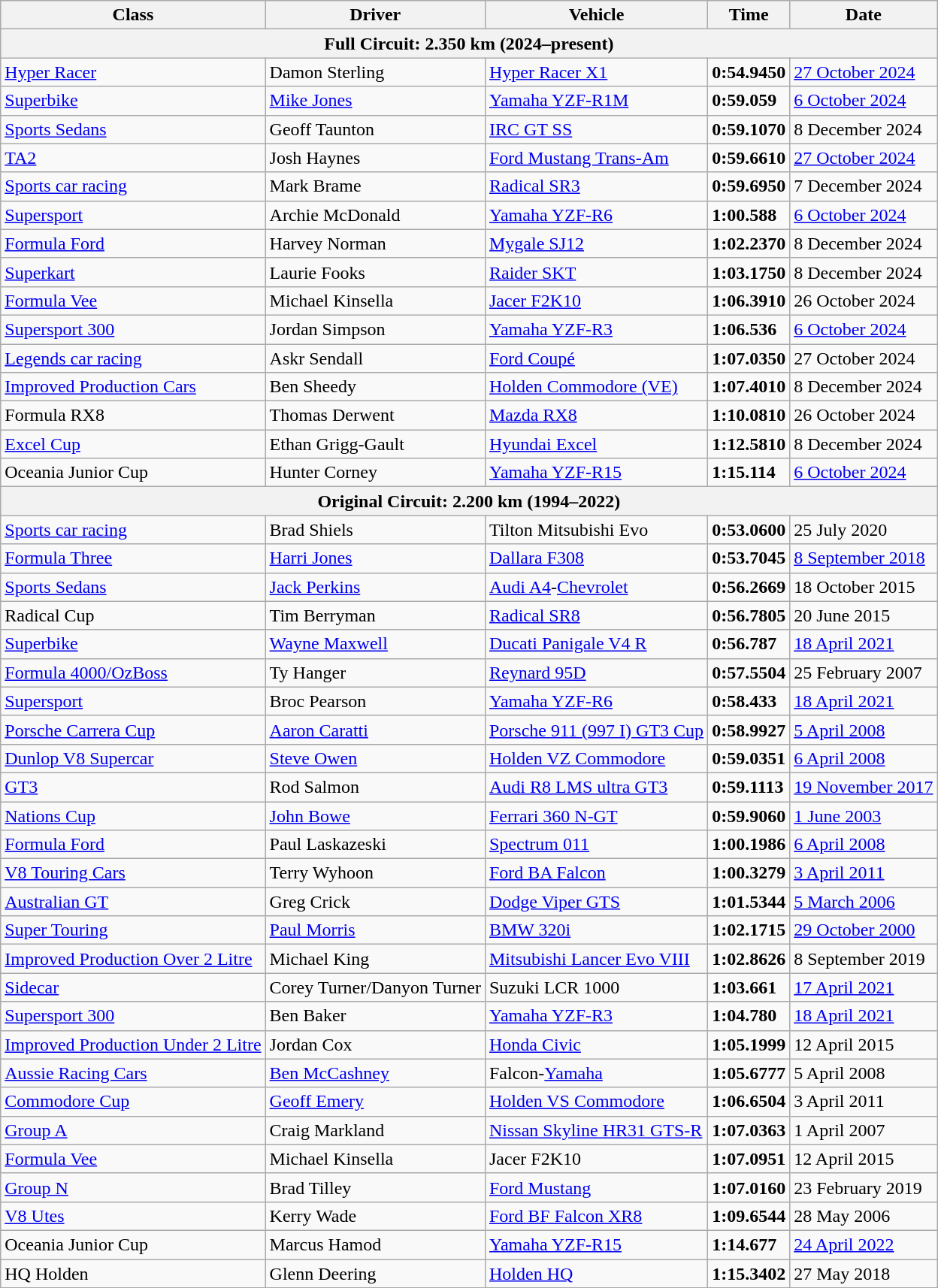<table class="wikitable">
<tr>
<th>Class</th>
<th>Driver</th>
<th>Vehicle</th>
<th>Time</th>
<th>Date</th>
</tr>
<tr>
<th colspan=5>Full Circuit: 2.350 km (2024–present)</th>
</tr>
<tr>
<td><a href='#'>Hyper Racer</a></td>
<td> Damon Sterling</td>
<td><a href='#'>Hyper Racer X1</a></td>
<td><strong>0:54.9450</strong></td>
<td><a href='#'>27 October 2024</a></td>
</tr>
<tr>
<td><a href='#'>Superbike</a></td>
<td> <a href='#'>Mike Jones</a></td>
<td><a href='#'>Yamaha YZF-R1M</a></td>
<td><strong>0:59.059</strong></td>
<td><a href='#'>6 October 2024</a></td>
</tr>
<tr>
<td><a href='#'>Sports Sedans</a></td>
<td> Geoff Taunton</td>
<td><a href='#'>IRC GT SS</a></td>
<td><strong>0:59.1070</strong></td>
<td>8 December 2024</td>
</tr>
<tr>
<td><a href='#'>TA2</a></td>
<td> Josh Haynes</td>
<td><a href='#'>Ford Mustang Trans-Am</a></td>
<td><strong>0:59.6610</strong></td>
<td><a href='#'>27 October 2024</a></td>
</tr>
<tr>
<td><a href='#'>Sports car racing</a></td>
<td> Mark Brame</td>
<td><a href='#'>Radical SR3</a></td>
<td><strong>0:59.6950</strong></td>
<td>7 December 2024</td>
</tr>
<tr>
<td><a href='#'>Supersport</a></td>
<td> Archie McDonald</td>
<td><a href='#'>Yamaha YZF-R6</a></td>
<td><strong>1:00.588</strong></td>
<td><a href='#'>6 October 2024</a></td>
</tr>
<tr>
<td><a href='#'>Formula Ford</a></td>
<td> Harvey Norman</td>
<td><a href='#'>Mygale SJ12</a></td>
<td><strong>1:02.2370</strong></td>
<td>8 December 2024</td>
</tr>
<tr>
<td><a href='#'>Superkart</a></td>
<td> Laurie Fooks</td>
<td><a href='#'>Raider SKT</a></td>
<td><strong>1:03.1750</strong></td>
<td>8 December 2024</td>
</tr>
<tr>
<td><a href='#'>Formula Vee</a></td>
<td> Michael Kinsella</td>
<td><a href='#'>Jacer F2K10</a></td>
<td><strong>1:06.3910</strong></td>
<td>26 October 2024</td>
</tr>
<tr>
<td><a href='#'>Supersport 300</a></td>
<td> Jordan Simpson</td>
<td><a href='#'>Yamaha YZF-R3</a></td>
<td><strong>1:06.536</strong></td>
<td><a href='#'>6 October 2024</a></td>
</tr>
<tr>
<td><a href='#'>Legends car racing</a></td>
<td> Askr Sendall</td>
<td><a href='#'>Ford Coupé</a></td>
<td><strong>1:07.0350</strong></td>
<td>27 October 2024</td>
</tr>
<tr>
<td><a href='#'>Improved Production Cars</a></td>
<td> Ben Sheedy</td>
<td><a href='#'>Holden Commodore (VE)</a></td>
<td><strong>1:07.4010</strong></td>
<td>8 December 2024</td>
</tr>
<tr>
<td>Formula RX8</td>
<td> Thomas Derwent</td>
<td><a href='#'>Mazda RX8</a></td>
<td><strong>1:10.0810</strong></td>
<td>26 October 2024</td>
</tr>
<tr>
<td><a href='#'>Excel Cup</a></td>
<td> Ethan Grigg-Gault</td>
<td><a href='#'>Hyundai Excel</a></td>
<td><strong>1:12.5810</strong></td>
<td>8 December 2024</td>
</tr>
<tr>
<td>Oceania Junior Cup</td>
<td> Hunter Corney</td>
<td><a href='#'>Yamaha YZF-R15</a></td>
<td><strong>1:15.114</strong></td>
<td><a href='#'>6 October 2024</a></td>
</tr>
<tr>
<th colspan=5>Original Circuit: 2.200 km (1994–2022)</th>
</tr>
<tr>
<td><a href='#'>Sports car racing</a></td>
<td> Brad Shiels</td>
<td>Tilton Mitsubishi Evo</td>
<td><strong>0:53.0600</strong></td>
<td>25 July 2020</td>
</tr>
<tr>
<td><a href='#'>Formula Three</a></td>
<td> <a href='#'>Harri Jones</a></td>
<td><a href='#'>Dallara F308</a></td>
<td><strong>0:53.7045</strong></td>
<td><a href='#'>8 September 2018</a></td>
</tr>
<tr>
<td><a href='#'>Sports Sedans</a></td>
<td> <a href='#'>Jack Perkins</a></td>
<td><a href='#'>Audi A4</a>-<a href='#'>Chevrolet</a></td>
<td><strong>0:56.2669</strong></td>
<td>18 October 2015</td>
</tr>
<tr>
<td>Radical Cup</td>
<td> Tim Berryman</td>
<td><a href='#'>Radical SR8</a></td>
<td><strong>0:56.7805</strong></td>
<td>20 June 2015</td>
</tr>
<tr>
<td><a href='#'>Superbike</a></td>
<td> <a href='#'>Wayne Maxwell</a></td>
<td><a href='#'>Ducati Panigale V4 R</a></td>
<td><strong>0:56.787</strong></td>
<td><a href='#'>18 April 2021</a></td>
</tr>
<tr>
<td><a href='#'>Formula 4000/OzBoss</a></td>
<td> Ty Hanger</td>
<td><a href='#'>Reynard 95D</a></td>
<td><strong>0:57.5504</strong></td>
<td>25 February 2007</td>
</tr>
<tr>
<td><a href='#'>Supersport</a></td>
<td> Broc Pearson</td>
<td><a href='#'>Yamaha YZF-R6</a></td>
<td><strong>0:58.433</strong></td>
<td><a href='#'>18 April 2021</a></td>
</tr>
<tr>
<td><a href='#'>Porsche Carrera Cup</a></td>
<td> <a href='#'>Aaron Caratti</a></td>
<td><a href='#'>Porsche 911 (997 I) GT3 Cup</a></td>
<td><strong>0:58.9927</strong></td>
<td><a href='#'>5 April 2008</a></td>
</tr>
<tr>
<td><a href='#'>Dunlop V8 Supercar</a></td>
<td> <a href='#'>Steve Owen</a></td>
<td><a href='#'>Holden VZ Commodore</a></td>
<td><strong>0:59.0351</strong></td>
<td><a href='#'>6 April 2008</a></td>
</tr>
<tr>
<td><a href='#'>GT3</a></td>
<td> Rod Salmon</td>
<td><a href='#'>Audi R8 LMS ultra GT3</a></td>
<td><strong>0:59.1113</strong></td>
<td><a href='#'>19 November 2017</a></td>
</tr>
<tr>
<td><a href='#'>Nations Cup</a></td>
<td> <a href='#'>John Bowe</a></td>
<td><a href='#'>Ferrari 360 N-GT</a></td>
<td><strong>0:59.9060</strong></td>
<td><a href='#'>1 June 2003</a></td>
</tr>
<tr>
<td><a href='#'>Formula Ford</a></td>
<td> Paul Laskazeski</td>
<td><a href='#'>Spectrum 011</a></td>
<td><strong>1:00.1986</strong></td>
<td><a href='#'>6 April 2008</a></td>
</tr>
<tr>
<td><a href='#'>V8 Touring Cars</a></td>
<td> Terry Wyhoon</td>
<td><a href='#'>Ford BA Falcon</a></td>
<td><strong>1:00.3279</strong></td>
<td><a href='#'>3 April 2011</a></td>
</tr>
<tr>
<td><a href='#'>Australian GT</a></td>
<td> Greg Crick</td>
<td><a href='#'>Dodge Viper GTS</a></td>
<td><strong>1:01.5344</strong></td>
<td><a href='#'>5 March 2006</a></td>
</tr>
<tr>
<td><a href='#'>Super Touring</a></td>
<td> <a href='#'>Paul Morris</a></td>
<td><a href='#'>BMW 320i</a></td>
<td><strong>1:02.1715</strong></td>
<td><a href='#'>29 October 2000</a></td>
</tr>
<tr>
<td><a href='#'>Improved Production Over 2 Litre</a></td>
<td> Michael King</td>
<td><a href='#'>Mitsubishi Lancer Evo VIII</a></td>
<td><strong>1:02.8626</strong></td>
<td>8 September 2019</td>
</tr>
<tr>
<td><a href='#'>Sidecar</a></td>
<td> Corey Turner/Danyon Turner</td>
<td>Suzuki LCR 1000</td>
<td><strong>1:03.661</strong></td>
<td><a href='#'>17 April 2021</a></td>
</tr>
<tr>
<td><a href='#'>Supersport 300</a></td>
<td> Ben Baker</td>
<td><a href='#'>Yamaha YZF-R3</a></td>
<td><strong>1:04.780</strong></td>
<td><a href='#'>18 April 2021</a></td>
</tr>
<tr>
<td><a href='#'>Improved Production Under 2 Litre</a></td>
<td> Jordan Cox</td>
<td><a href='#'>Honda Civic</a></td>
<td><strong>1:05.1999</strong></td>
<td>12 April 2015</td>
</tr>
<tr>
<td><a href='#'>Aussie Racing Cars</a></td>
<td> <a href='#'>Ben McCashney</a></td>
<td>Falcon-<a href='#'>Yamaha</a></td>
<td><strong>1:05.6777</strong></td>
<td>5 April 2008</td>
</tr>
<tr>
<td><a href='#'>Commodore Cup</a></td>
<td> <a href='#'>Geoff Emery</a></td>
<td><a href='#'>Holden VS Commodore</a></td>
<td><strong>1:06.6504</strong></td>
<td>3 April 2011</td>
</tr>
<tr>
<td><a href='#'>Group A</a></td>
<td> Craig Markland</td>
<td><a href='#'>Nissan Skyline HR31 GTS-R</a></td>
<td><strong>1:07.0363</strong></td>
<td>1 April 2007</td>
</tr>
<tr>
<td><a href='#'>Formula Vee</a></td>
<td> Michael Kinsella</td>
<td>Jacer F2K10</td>
<td><strong>1:07.0951</strong></td>
<td>12 April 2015</td>
</tr>
<tr>
<td><a href='#'>Group N</a></td>
<td> Brad Tilley</td>
<td><a href='#'>Ford Mustang</a></td>
<td><strong>1:07.0160</strong></td>
<td>23 February 2019</td>
</tr>
<tr>
<td><a href='#'>V8 Utes</a></td>
<td> Kerry Wade</td>
<td><a href='#'>Ford BF Falcon XR8</a></td>
<td><strong>1:09.6544</strong></td>
<td>28 May 2006</td>
</tr>
<tr>
<td>Oceania Junior Cup</td>
<td> Marcus Hamod</td>
<td><a href='#'>Yamaha YZF-R15</a></td>
<td><strong>1:14.677</strong></td>
<td><a href='#'>24 April 2022</a></td>
</tr>
<tr>
<td>HQ Holden</td>
<td> Glenn Deering</td>
<td><a href='#'>Holden HQ</a></td>
<td><strong>1:15.3402</strong></td>
<td>27 May 2018</td>
</tr>
<tr>
</tr>
</table>
